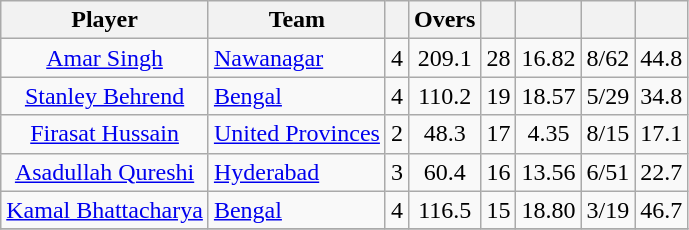<table class="wikitable sortable" style="text-align:center">
<tr>
<th class="unsortable">Player</th>
<th>Team</th>
<th></th>
<th>Overs</th>
<th></th>
<th></th>
<th></th>
<th></th>
</tr>
<tr>
<td><a href='#'>Amar Singh</a></td>
<td style="text-align:left;"><a href='#'>Nawanagar</a></td>
<td>4</td>
<td>209.1</td>
<td>28</td>
<td>16.82</td>
<td>8/62</td>
<td>44.8</td>
</tr>
<tr>
<td><a href='#'>Stanley Behrend</a></td>
<td style="text-align:left;"><a href='#'>Bengal</a></td>
<td>4</td>
<td>110.2</td>
<td>19</td>
<td>18.57</td>
<td>5/29</td>
<td>34.8</td>
</tr>
<tr>
<td><a href='#'>Firasat Hussain</a></td>
<td style="text-align:left;"><a href='#'>United Provinces</a></td>
<td>2</td>
<td>48.3</td>
<td>17</td>
<td>4.35</td>
<td>8/15</td>
<td>17.1</td>
</tr>
<tr>
<td><a href='#'>Asadullah Qureshi</a></td>
<td style="text-align:left;"><a href='#'>Hyderabad</a></td>
<td>3</td>
<td>60.4</td>
<td>16</td>
<td>13.56</td>
<td>6/51</td>
<td>22.7</td>
</tr>
<tr>
<td><a href='#'>Kamal Bhattacharya</a></td>
<td style="text-align:left;"><a href='#'>Bengal</a></td>
<td>4</td>
<td>116.5</td>
<td>15</td>
<td>18.80</td>
<td>3/19</td>
<td>46.7</td>
</tr>
<tr>
</tr>
</table>
